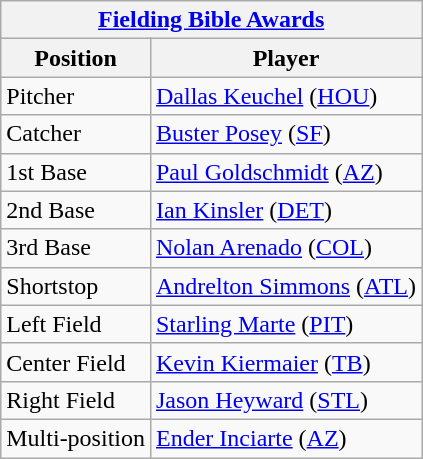<table class="wikitable">
<tr>
<th colspan="9"><a href='#'>Fielding Bible Awards</a></th>
</tr>
<tr>
<th>Position</th>
<th>Player</th>
</tr>
<tr>
<td>Pitcher</td>
<td><a href='#'>Dallas Keuchel</a> (<a href='#'>HOU</a>)</td>
</tr>
<tr>
<td>Catcher</td>
<td><a href='#'>Buster Posey</a> (<a href='#'>SF</a>)</td>
</tr>
<tr>
<td>1st Base</td>
<td><a href='#'>Paul Goldschmidt</a> (<a href='#'>AZ</a>)</td>
</tr>
<tr>
<td>2nd Base</td>
<td><a href='#'>Ian Kinsler</a> (<a href='#'>DET</a>)</td>
</tr>
<tr>
<td>3rd Base</td>
<td><a href='#'>Nolan Arenado</a> (<a href='#'>COL</a>)</td>
</tr>
<tr>
<td>Shortstop</td>
<td><a href='#'>Andrelton Simmons</a> (<a href='#'>ATL</a>)</td>
</tr>
<tr>
<td>Left Field</td>
<td><a href='#'>Starling Marte</a> (<a href='#'>PIT</a>)</td>
</tr>
<tr>
<td>Center Field</td>
<td><a href='#'>Kevin Kiermaier</a> (<a href='#'>TB</a>)</td>
</tr>
<tr>
<td>Right Field</td>
<td><a href='#'>Jason Heyward</a> (<a href='#'>STL</a>)</td>
</tr>
<tr>
<td>Multi-position</td>
<td><a href='#'>Ender Inciarte</a> (<a href='#'>AZ</a>)</td>
</tr>
</table>
